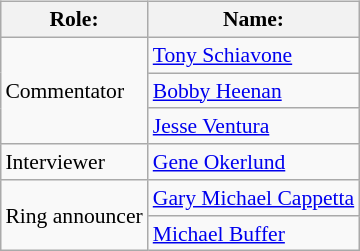<table class=wikitable style="font-size:90%; margin: 0.5em 0 0.5em 1em; float: right; clear: right;">
<tr>
<th>Role:</th>
<th>Name:</th>
</tr>
<tr>
<td rowspan=3>Commentator</td>
<td><a href='#'>Tony Schiavone</a></td>
</tr>
<tr>
<td><a href='#'>Bobby Heenan</a></td>
</tr>
<tr>
<td><a href='#'>Jesse Ventura</a></td>
</tr>
<tr>
<td>Interviewer</td>
<td><a href='#'>Gene Okerlund</a></td>
</tr>
<tr>
<td rowspan=2>Ring announcer</td>
<td><a href='#'>Gary Michael Cappetta</a></td>
</tr>
<tr>
<td><a href='#'>Michael Buffer</a></td>
</tr>
</table>
